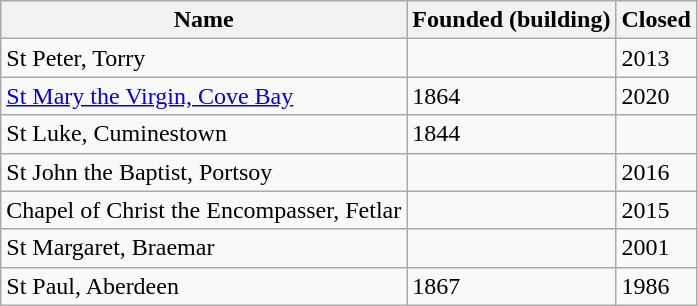<table class="wikitable">
<tr>
<th>Name</th>
<th>Founded (building)</th>
<th>Closed</th>
</tr>
<tr>
<td>St Peter, Torry</td>
<td></td>
<td>2013</td>
</tr>
<tr>
<td><a href='#'>St Mary the Virgin, Cove Bay</a></td>
<td>1864</td>
<td>2020</td>
</tr>
<tr>
<td>St Luke, Cuminestown</td>
<td>1844</td>
<td></td>
</tr>
<tr>
<td>St John the Baptist, Portsoy</td>
<td></td>
<td>2016</td>
</tr>
<tr>
<td>Chapel of Christ the Encompasser, Fetlar</td>
<td></td>
<td>2015</td>
</tr>
<tr>
<td>St Margaret, Braemar</td>
<td></td>
<td>2001</td>
</tr>
<tr>
<td>St Paul, Aberdeen</td>
<td>1867</td>
<td>1986</td>
</tr>
</table>
